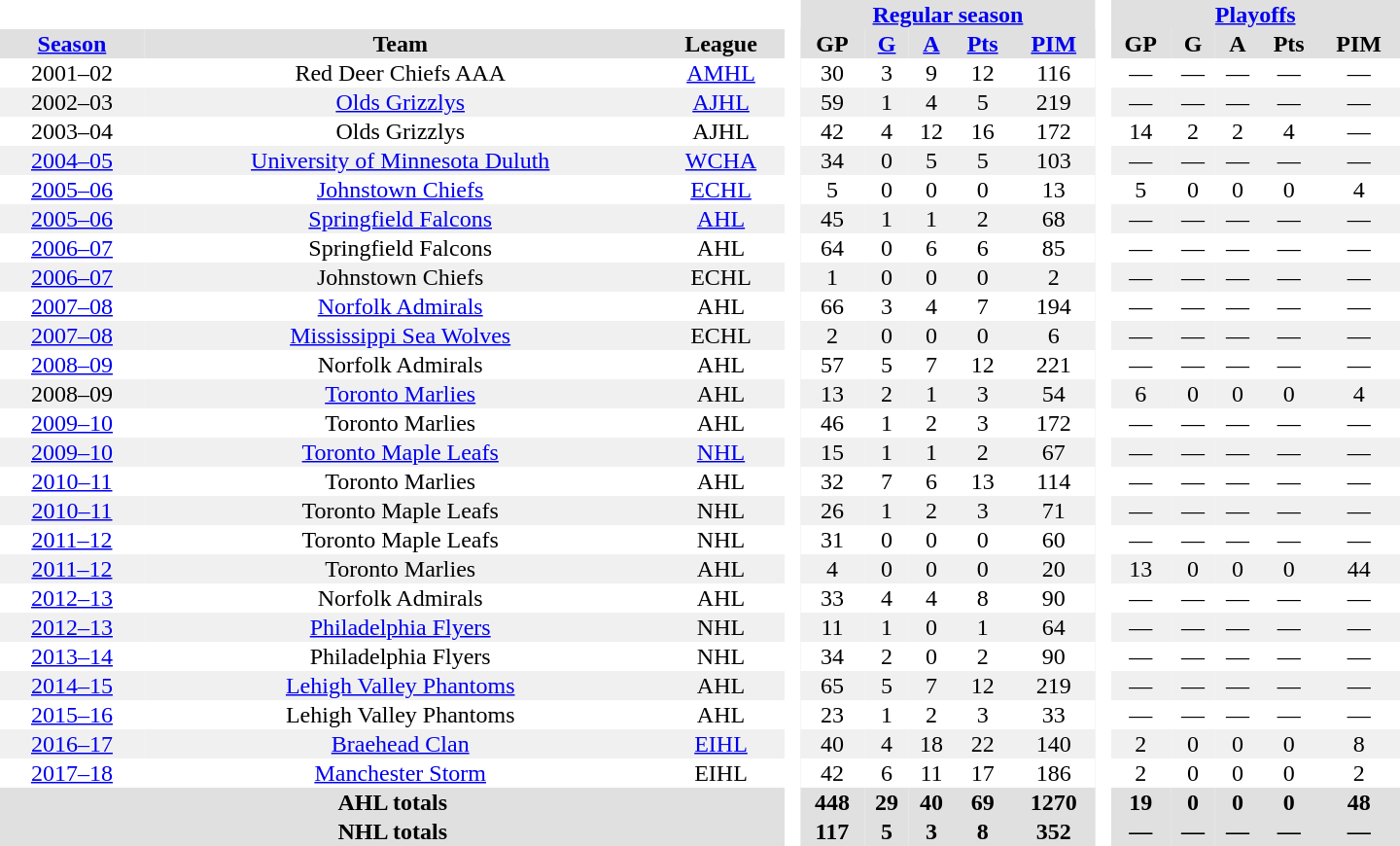<table border="0" cellpadding="1" cellspacing="0" style="text-align:center; width:60em;">
<tr style="background:#e0e0e0;">
<th colspan="3"  bgcolor="#ffffff"> </th>
<th rowspan="99" bgcolor="#ffffff"> </th>
<th colspan="5"><a href='#'>Regular season</a></th>
<th rowspan="99" bgcolor="#ffffff"> </th>
<th colspan="5"><a href='#'>Playoffs</a></th>
</tr>
<tr style="background:#e0e0e0;">
<th><a href='#'>Season</a></th>
<th>Team</th>
<th>League</th>
<th>GP</th>
<th><a href='#'>G</a></th>
<th><a href='#'>A</a></th>
<th><a href='#'>Pts</a></th>
<th><a href='#'>PIM</a></th>
<th>GP</th>
<th>G</th>
<th>A</th>
<th>Pts</th>
<th>PIM</th>
</tr>
<tr>
<td>2001–02</td>
<td>Red Deer Chiefs AAA</td>
<td><a href='#'>AMHL</a></td>
<td>30</td>
<td>3</td>
<td>9</td>
<td>12</td>
<td>116</td>
<td>—</td>
<td>—</td>
<td>—</td>
<td>—</td>
<td>—</td>
</tr>
<tr style="background:#f0f0f0;">
<td>2002–03</td>
<td><a href='#'>Olds Grizzlys</a></td>
<td><a href='#'>AJHL</a></td>
<td>59</td>
<td>1</td>
<td>4</td>
<td>5</td>
<td>219</td>
<td>—</td>
<td>—</td>
<td>—</td>
<td>—</td>
<td>—</td>
</tr>
<tr>
<td>2003–04</td>
<td>Olds Grizzlys</td>
<td>AJHL</td>
<td>42</td>
<td>4</td>
<td>12</td>
<td>16</td>
<td>172</td>
<td>14</td>
<td>2</td>
<td>2</td>
<td>4</td>
<td>—</td>
</tr>
<tr style="background:#f0f0f0;">
<td><a href='#'>2004–05</a></td>
<td><a href='#'>University of Minnesota Duluth</a></td>
<td><a href='#'>WCHA</a></td>
<td>34</td>
<td>0</td>
<td>5</td>
<td>5</td>
<td>103</td>
<td>—</td>
<td>—</td>
<td>—</td>
<td>—</td>
<td>—</td>
</tr>
<tr>
<td><a href='#'>2005–06</a></td>
<td><a href='#'>Johnstown Chiefs</a></td>
<td><a href='#'>ECHL</a></td>
<td>5</td>
<td>0</td>
<td>0</td>
<td>0</td>
<td>13</td>
<td>5</td>
<td>0</td>
<td>0</td>
<td>0</td>
<td>4</td>
</tr>
<tr style="background:#f0f0f0;">
<td><a href='#'>2005–06</a></td>
<td><a href='#'>Springfield Falcons</a></td>
<td><a href='#'>AHL</a></td>
<td>45</td>
<td>1</td>
<td>1</td>
<td>2</td>
<td>68</td>
<td>—</td>
<td>—</td>
<td>—</td>
<td>—</td>
<td>—</td>
</tr>
<tr>
<td><a href='#'>2006–07</a></td>
<td>Springfield Falcons</td>
<td>AHL</td>
<td>64</td>
<td>0</td>
<td>6</td>
<td>6</td>
<td>85</td>
<td>—</td>
<td>—</td>
<td>—</td>
<td>—</td>
<td>—</td>
</tr>
<tr style="background:#f0f0f0;">
<td><a href='#'>2006–07</a></td>
<td>Johnstown Chiefs</td>
<td>ECHL</td>
<td>1</td>
<td>0</td>
<td>0</td>
<td>0</td>
<td>2</td>
<td>—</td>
<td>—</td>
<td>—</td>
<td>—</td>
<td>—</td>
</tr>
<tr>
<td><a href='#'>2007–08</a></td>
<td><a href='#'>Norfolk Admirals</a></td>
<td>AHL</td>
<td>66</td>
<td>3</td>
<td>4</td>
<td>7</td>
<td>194</td>
<td>—</td>
<td>—</td>
<td>—</td>
<td>—</td>
<td>—</td>
</tr>
<tr style="background:#f0f0f0;">
<td><a href='#'>2007–08</a></td>
<td><a href='#'>Mississippi Sea Wolves</a></td>
<td>ECHL</td>
<td>2</td>
<td>0</td>
<td>0</td>
<td>0</td>
<td>6</td>
<td>—</td>
<td>—</td>
<td>—</td>
<td>—</td>
<td>—</td>
</tr>
<tr>
<td><a href='#'>2008–09</a></td>
<td>Norfolk Admirals</td>
<td>AHL</td>
<td>57</td>
<td>5</td>
<td>7</td>
<td>12</td>
<td>221</td>
<td>—</td>
<td>—</td>
<td>—</td>
<td>—</td>
<td>—</td>
</tr>
<tr style="background:#f0f0f0;">
<td>2008–09</td>
<td><a href='#'>Toronto Marlies</a></td>
<td>AHL</td>
<td>13</td>
<td>2</td>
<td>1</td>
<td>3</td>
<td>54</td>
<td>6</td>
<td>0</td>
<td>0</td>
<td>0</td>
<td>4</td>
</tr>
<tr>
<td><a href='#'>2009–10</a></td>
<td>Toronto Marlies</td>
<td>AHL</td>
<td>46</td>
<td>1</td>
<td>2</td>
<td>3</td>
<td>172</td>
<td>—</td>
<td>—</td>
<td>—</td>
<td>—</td>
<td>—</td>
</tr>
<tr style="background:#f0f0f0;">
<td><a href='#'>2009–10</a></td>
<td><a href='#'>Toronto Maple Leafs</a></td>
<td><a href='#'>NHL</a></td>
<td>15</td>
<td>1</td>
<td>1</td>
<td>2</td>
<td>67</td>
<td>—</td>
<td>—</td>
<td>—</td>
<td>—</td>
<td>—</td>
</tr>
<tr>
<td><a href='#'>2010–11</a></td>
<td>Toronto Marlies</td>
<td>AHL</td>
<td>32</td>
<td>7</td>
<td>6</td>
<td>13</td>
<td>114</td>
<td>—</td>
<td>—</td>
<td>—</td>
<td>—</td>
<td>—</td>
</tr>
<tr style="background:#f0f0f0;">
<td><a href='#'>2010–11</a></td>
<td>Toronto Maple Leafs</td>
<td>NHL</td>
<td>26</td>
<td>1</td>
<td>2</td>
<td>3</td>
<td>71</td>
<td>—</td>
<td>—</td>
<td>—</td>
<td>—</td>
<td>—</td>
</tr>
<tr>
<td><a href='#'>2011–12</a></td>
<td>Toronto Maple Leafs</td>
<td>NHL</td>
<td>31</td>
<td>0</td>
<td>0</td>
<td>0</td>
<td>60</td>
<td>—</td>
<td>—</td>
<td>—</td>
<td>—</td>
<td>—</td>
</tr>
<tr style="background:#f0f0f0;">
<td><a href='#'>2011–12</a></td>
<td>Toronto Marlies</td>
<td>AHL</td>
<td>4</td>
<td>0</td>
<td>0</td>
<td>0</td>
<td>20</td>
<td>13</td>
<td>0</td>
<td>0</td>
<td>0</td>
<td>44</td>
</tr>
<tr>
<td><a href='#'>2012–13</a></td>
<td>Norfolk Admirals</td>
<td>AHL</td>
<td>33</td>
<td>4</td>
<td>4</td>
<td>8</td>
<td>90</td>
<td>—</td>
<td>—</td>
<td>—</td>
<td>—</td>
<td>—</td>
</tr>
<tr style="background:#f0f0f0;">
<td><a href='#'>2012–13</a></td>
<td><a href='#'>Philadelphia Flyers</a></td>
<td>NHL</td>
<td>11</td>
<td>1</td>
<td>0</td>
<td>1</td>
<td>64</td>
<td>—</td>
<td>—</td>
<td>—</td>
<td>—</td>
<td>—</td>
</tr>
<tr>
<td><a href='#'>2013–14</a></td>
<td>Philadelphia Flyers</td>
<td>NHL</td>
<td>34</td>
<td>2</td>
<td>0</td>
<td>2</td>
<td>90</td>
<td>—</td>
<td>—</td>
<td>—</td>
<td>—</td>
<td>—</td>
</tr>
<tr style="background:#f0f0f0;">
<td><a href='#'>2014–15</a></td>
<td><a href='#'>Lehigh Valley Phantoms</a></td>
<td>AHL</td>
<td>65</td>
<td>5</td>
<td>7</td>
<td>12</td>
<td>219</td>
<td>—</td>
<td>—</td>
<td>—</td>
<td>—</td>
<td>—</td>
</tr>
<tr>
<td><a href='#'>2015–16</a></td>
<td>Lehigh Valley Phantoms</td>
<td>AHL</td>
<td>23</td>
<td>1</td>
<td>2</td>
<td>3</td>
<td>33</td>
<td>—</td>
<td>—</td>
<td>—</td>
<td>—</td>
<td>—</td>
</tr>
<tr style="background:#f0f0f0;">
<td><a href='#'>2016–17</a></td>
<td><a href='#'>Braehead Clan</a></td>
<td><a href='#'>EIHL</a></td>
<td>40</td>
<td>4</td>
<td>18</td>
<td>22</td>
<td>140</td>
<td>2</td>
<td>0</td>
<td>0</td>
<td>0</td>
<td>8</td>
</tr>
<tr>
<td><a href='#'>2017–18</a></td>
<td><a href='#'>Manchester Storm</a></td>
<td>EIHL</td>
<td>42</td>
<td>6</td>
<td>11</td>
<td>17</td>
<td>186</td>
<td>2</td>
<td>0</td>
<td>0</td>
<td>0</td>
<td>2</td>
</tr>
<tr bgcolor="#e0e0e0">
<th colspan="3">AHL totals</th>
<th>448</th>
<th>29</th>
<th>40</th>
<th>69</th>
<th>1270</th>
<th>19</th>
<th>0</th>
<th>0</th>
<th>0</th>
<th>48</th>
</tr>
<tr bgcolor="#e0e0e0">
<th colspan="3">NHL totals</th>
<th>117</th>
<th>5</th>
<th>3</th>
<th>8</th>
<th>352</th>
<th>—</th>
<th>—</th>
<th>—</th>
<th>—</th>
<th>—</th>
</tr>
</table>
